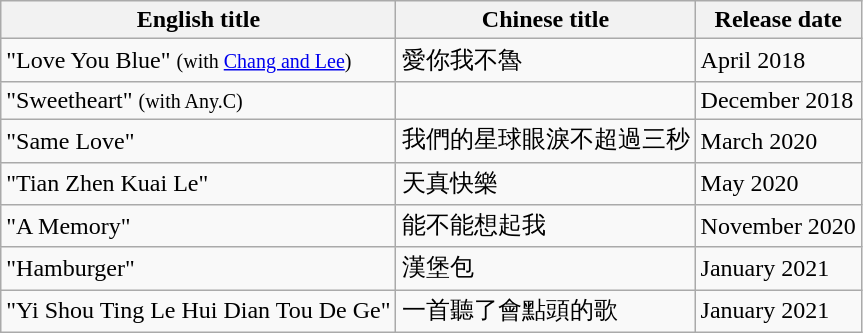<table class="wikitable sortable">
<tr>
<th>English title</th>
<th>Chinese title</th>
<th>Release date</th>
</tr>
<tr>
<td>"Love You Blue" <small>(with <a href='#'>Chang and Lee</a>)</small></td>
<td>愛你我不魯</td>
<td>April 2018</td>
</tr>
<tr>
<td>"Sweetheart" <small>(with Any.C)</small></td>
<td></td>
<td>December 2018</td>
</tr>
<tr>
<td>"Same Love"</td>
<td>我們的星球眼淚不超過三秒</td>
<td>March 2020</td>
</tr>
<tr>
<td>"Tian Zhen Kuai Le"</td>
<td>天真快樂</td>
<td>May 2020</td>
</tr>
<tr>
<td>"A Memory"</td>
<td>能不能想起我</td>
<td>November 2020</td>
</tr>
<tr>
<td>"Hamburger"</td>
<td>漢堡包</td>
<td>January 2021</td>
</tr>
<tr>
<td>"Yi Shou Ting Le Hui Dian Tou De Ge"</td>
<td>一首聽了會點頭的歌</td>
<td>January 2021</td>
</tr>
</table>
